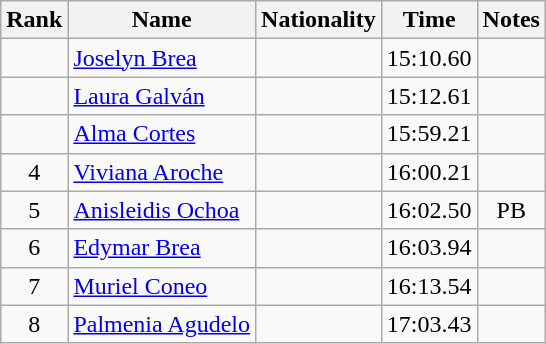<table class="wikitable sortable" style="text-align:center">
<tr>
<th>Rank</th>
<th>Name</th>
<th>Nationality</th>
<th>Time</th>
<th>Notes</th>
</tr>
<tr>
<td></td>
<td align=left><a href='#'>Joselyn Brea</a></td>
<td align=left></td>
<td>15:10.60</td>
<td></td>
</tr>
<tr>
<td></td>
<td align=left><a href='#'>Laura Galván</a></td>
<td align=left></td>
<td>15:12.61</td>
<td></td>
</tr>
<tr>
<td></td>
<td align=left><a href='#'>Alma Cortes</a></td>
<td align=left></td>
<td>15:59.21</td>
<td></td>
</tr>
<tr>
<td>4</td>
<td align=left><a href='#'>Viviana Aroche</a></td>
<td align=left></td>
<td>16:00.21</td>
<td></td>
</tr>
<tr>
<td>5</td>
<td align=left><a href='#'>Anisleidis Ochoa</a></td>
<td align=left></td>
<td>16:02.50</td>
<td>PB</td>
</tr>
<tr>
<td>6</td>
<td align=left><a href='#'>Edymar Brea</a></td>
<td align=left></td>
<td>16:03.94</td>
<td></td>
</tr>
<tr>
<td>7</td>
<td align=left><a href='#'>Muriel Coneo</a></td>
<td align=left></td>
<td>16:13.54</td>
<td></td>
</tr>
<tr>
<td>8</td>
<td align=left><a href='#'>Palmenia Agudelo</a></td>
<td align=left></td>
<td>17:03.43</td>
<td></td>
</tr>
</table>
